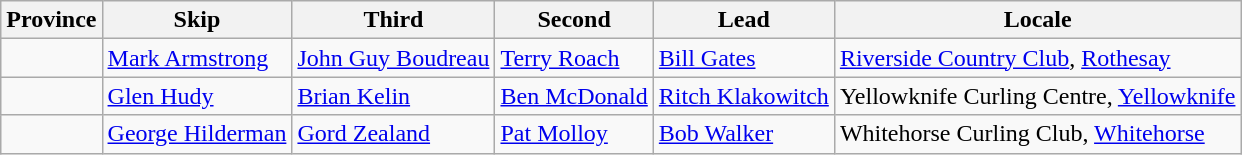<table class="wikitable">
<tr>
<th>Province</th>
<th>Skip</th>
<th>Third</th>
<th>Second</th>
<th>Lead</th>
<th>Locale</th>
</tr>
<tr>
<td></td>
<td><a href='#'>Mark Armstrong</a></td>
<td><a href='#'>John Guy Boudreau</a></td>
<td><a href='#'>Terry Roach</a></td>
<td><a href='#'>Bill Gates</a></td>
<td><a href='#'>Riverside Country Club</a>, <a href='#'>Rothesay</a></td>
</tr>
<tr>
<td></td>
<td><a href='#'>Glen Hudy</a></td>
<td><a href='#'>Brian Kelin</a></td>
<td><a href='#'>Ben McDonald</a></td>
<td><a href='#'>Ritch Klakowitch</a></td>
<td>Yellowknife Curling Centre, <a href='#'>Yellowknife</a></td>
</tr>
<tr>
<td></td>
<td><a href='#'>George Hilderman</a></td>
<td><a href='#'>Gord Zealand</a></td>
<td><a href='#'>Pat Molloy</a></td>
<td><a href='#'>Bob Walker</a></td>
<td>Whitehorse Curling Club, <a href='#'>Whitehorse</a></td>
</tr>
</table>
